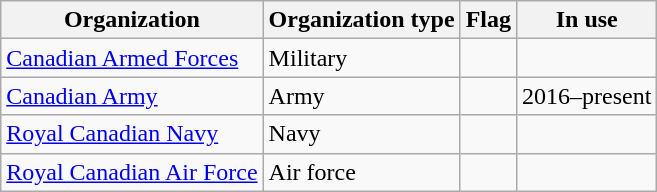<table class="wikitable">
<tr>
<th>Organization</th>
<th>Organization type</th>
<th>Flag</th>
<th>In use</th>
</tr>
<tr>
<td><a href='#'>Canadian Armed Forces</a></td>
<td>Military</td>
<td></td>
<td></td>
</tr>
<tr>
<td><a href='#'>Canadian Army</a></td>
<td>Army</td>
<td></td>
<td>2016–present</td>
</tr>
<tr>
<td><a href='#'>Royal Canadian Navy</a></td>
<td>Navy</td>
<td></td>
<td></td>
</tr>
<tr>
<td><a href='#'>Royal Canadian Air Force</a></td>
<td>Air force</td>
<td></td>
<td></td>
</tr>
</table>
